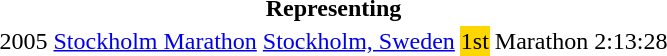<table>
<tr>
<th colspan="6">Representing </th>
</tr>
<tr>
<td>2005</td>
<td><a href='#'>Stockholm Marathon</a></td>
<td><a href='#'>Stockholm, Sweden</a></td>
<td bgcolor="gold">1st</td>
<td>Marathon</td>
<td>2:13:28</td>
</tr>
</table>
